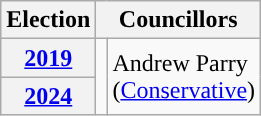<table class="wikitable">
<tr>
<th>Election</th>
<th colspan="2">Councillors</th>
</tr>
<tr>
<th><a href='#'>2019</a></th>
<td rowspan="5" style="background-color: "></td>
<td rowspan="2">Andrew Parry<br>(<a href='#'>Conservative</a>)</td>
</tr>
<tr>
<th><a href='#'>2024</a></th>
</tr>
</table>
